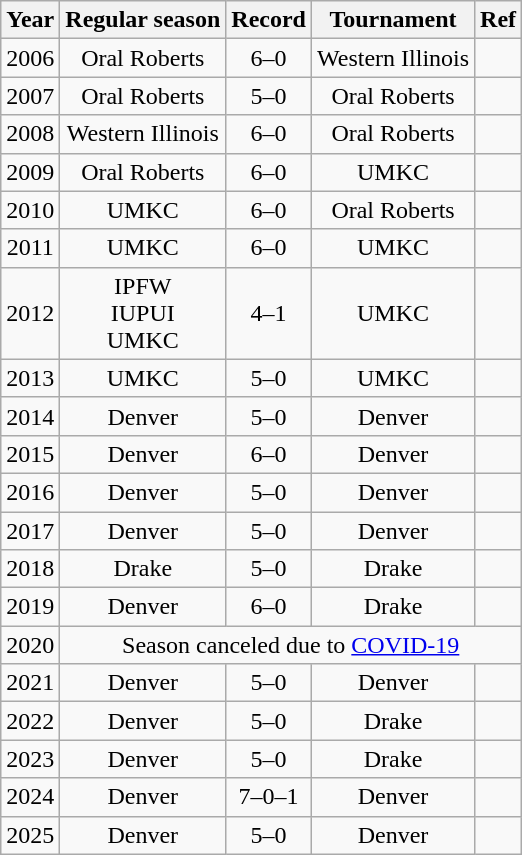<table class="wikitable" style="text-align:center;" cellspacing="2">
<tr>
<th>Year</th>
<th>Regular season</th>
<th>Record</th>
<th>Tournament</th>
<th>Ref</th>
</tr>
<tr>
<td>2006</td>
<td>Oral Roberts</td>
<td>6–0</td>
<td>Western Illinois</td>
<td></td>
</tr>
<tr>
<td>2007</td>
<td>Oral Roberts</td>
<td>5–0</td>
<td>Oral Roberts</td>
<td></td>
</tr>
<tr>
<td>2008</td>
<td>Western Illinois</td>
<td>6–0</td>
<td>Oral Roberts</td>
<td></td>
</tr>
<tr>
<td>2009</td>
<td>Oral Roberts</td>
<td>6–0</td>
<td>UMKC</td>
<td></td>
</tr>
<tr>
<td>2010</td>
<td>UMKC</td>
<td>6–0</td>
<td>Oral Roberts</td>
<td></td>
</tr>
<tr>
<td>2011</td>
<td>UMKC</td>
<td>6–0</td>
<td>UMKC</td>
<td></td>
</tr>
<tr>
<td>2012</td>
<td>IPFW<br>IUPUI<br>UMKC</td>
<td>4–1</td>
<td>UMKC</td>
<td></td>
</tr>
<tr>
<td>2013</td>
<td>UMKC</td>
<td>5–0</td>
<td>UMKC</td>
<td></td>
</tr>
<tr>
<td>2014</td>
<td>Denver</td>
<td>5–0</td>
<td>Denver</td>
<td></td>
</tr>
<tr>
<td>2015</td>
<td>Denver</td>
<td>6–0</td>
<td>Denver</td>
<td></td>
</tr>
<tr>
<td>2016</td>
<td>Denver</td>
<td>5–0</td>
<td>Denver</td>
<td></td>
</tr>
<tr>
<td>2017</td>
<td>Denver</td>
<td>5–0</td>
<td>Denver</td>
<td></td>
</tr>
<tr>
<td>2018</td>
<td>Drake</td>
<td>5–0</td>
<td>Drake</td>
<td></td>
</tr>
<tr>
<td>2019</td>
<td>Denver</td>
<td>6–0</td>
<td>Drake</td>
<td></td>
</tr>
<tr>
<td>2020</td>
<td colspan=4 align=center>Season canceled due to <a href='#'>COVID-19</a></td>
</tr>
<tr>
<td>2021</td>
<td>Denver</td>
<td>5–0</td>
<td>Denver</td>
<td></td>
</tr>
<tr>
<td>2022</td>
<td>Denver</td>
<td>5–0</td>
<td>Drake</td>
<td></td>
</tr>
<tr>
<td>2023</td>
<td>Denver</td>
<td>5–0</td>
<td>Drake</td>
<td></td>
</tr>
<tr>
<td>2024</td>
<td>Denver</td>
<td>7–0–1</td>
<td>Denver</td>
<td></td>
</tr>
<tr>
<td>2025</td>
<td>Denver</td>
<td>5–0</td>
<td>Denver</td>
<td></td>
</tr>
</table>
